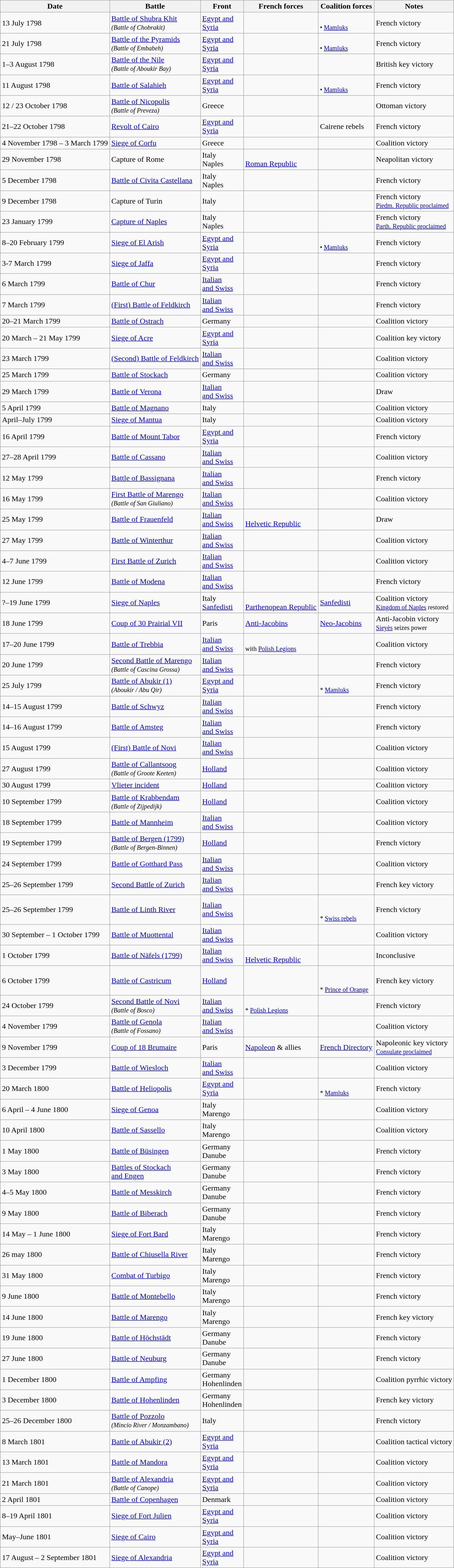<table class="wikitable sortable">
<tr>
<th data-sort-type=date>Date</th>
<th>Battle</th>
<th>Front</th>
<th>French forces</th>
<th>Coalition forces</th>
<th>Notes</th>
</tr>
<tr>
<td>13 July 1798</td>
<td><a href='#'>Battle of Shubra Khit</a><br><small><em>(Battle of Chobrakit)</em></small></td>
<td><a href='#'>Egypt and<br>Syria</a></td>
<td></td>
<td><br><small>• <a href='#'>Mamluks</a></small></td>
<td>French victory</td>
</tr>
<tr>
<td>21 July 1798</td>
<td><a href='#'>Battle of the Pyramids</a><br><small><em>(Battle of Embabeh)</em></small></td>
<td><a href='#'>Egypt and<br>Syria</a></td>
<td></td>
<td><br><small>• <a href='#'>Mamluks</a></small></td>
<td>French victory</td>
</tr>
<tr>
<td>1–3 August 1798</td>
<td><a href='#'>Battle of the Nile</a><br><small><em>(Battle of Aboukir Bay)</em></small></td>
<td><a href='#'>Egypt and<br>Syria</a></td>
<td></td>
<td><br></td>
<td>British key victory</td>
</tr>
<tr>
<td>11 August 1798</td>
<td><a href='#'>Battle of Salahieh</a><br><small></small></td>
<td><a href='#'>Egypt and<br>Syria</a></td>
<td></td>
<td><br><small>• <a href='#'>Mamluks</a></small></td>
<td>French victory</td>
</tr>
<tr>
<td>12 / 23 October 1798</td>
<td><a href='#'>Battle of Nicopolis</a><br><small><em>(Battle of Preveza)</em></small></td>
<td>Greece</td>
<td></td>
<td></td>
<td>Ottoman victory</td>
</tr>
<tr>
<td>21–22 October 1798</td>
<td><a href='#'>Revolt of Cairo</a></td>
<td><a href='#'>Egypt and<br>Syria</a></td>
<td></td>
<td>Cairene rebels</td>
<td>French victory</td>
</tr>
<tr>
<td>4 November 1798 – 3 March 1799</td>
<td><a href='#'>Siege of Corfu</a></td>
<td>Greece</td>
<td></td>
<td><br></td>
<td>Coalition victory</td>
</tr>
<tr>
<td>29 November 1798</td>
<td>Capture of Rome</td>
<td>Italy<br>Naples</td>
<td><br> <a href='#'>Roman Republic</a></td>
<td></td>
<td>Neapolitan victory</td>
</tr>
<tr>
<td>5 December 1798</td>
<td><a href='#'>Battle of Civita Castellana</a></td>
<td>Italy<br>Naples</td>
<td></td>
<td></td>
<td>French victory</td>
</tr>
<tr>
<td>9 December 1798</td>
<td>Capture of Turin</td>
<td>Italy</td>
<td></td>
<td></td>
<td>French victory<br><small><a href='#'>Piedm. Republic proclaimed</a></small></td>
</tr>
<tr>
<td>23 January 1799</td>
<td><a href='#'>Capture of Naples</a></td>
<td>Italy<br>Naples</td>
<td></td>
<td></td>
<td>French victory<br><small><a href='#'>Parth. Republic proclaimed</a></small></td>
</tr>
<tr>
<td>8–20 February 1799</td>
<td><a href='#'>Siege of El Arish</a></td>
<td><a href='#'>Egypt and<br>Syria</a></td>
<td></td>
<td><br><small>• <a href='#'>Mamluks</a></small></td>
<td>French victory</td>
</tr>
<tr>
<td>3-7 March 1799</td>
<td><a href='#'>Siege of Jaffa</a></td>
<td><a href='#'>Egypt and<br>Syria</a></td>
<td></td>
<td></td>
<td>French victory</td>
</tr>
<tr>
<td>6 March 1799</td>
<td><a href='#'>Battle of Chur</a></td>
<td><a href='#'>Italian<br>and Swiss</a></td>
<td></td>
<td></td>
<td>French victory</td>
</tr>
<tr>
<td>7 March 1799</td>
<td><a href='#'>(First) Battle of Feldkirch</a></td>
<td><a href='#'>Italian<br>and Swiss</a></td>
<td></td>
<td></td>
<td>French victory</td>
</tr>
<tr>
<td>20–21 March 1799</td>
<td><a href='#'>Battle of Ostrach</a></td>
<td>Germany</td>
<td></td>
<td></td>
<td>Coalition victory</td>
</tr>
<tr>
<td>20 March – 21 May 1799</td>
<td><a href='#'>Siege of Acre</a></td>
<td><a href='#'>Egypt and<br>Syria</a></td>
<td></td>
<td><br></td>
<td>Coalition key victory</td>
</tr>
<tr>
<td>23 March 1799</td>
<td><a href='#'>(Second) Battle of Feldkirch</a></td>
<td><a href='#'>Italian<br>and Swiss</a></td>
<td></td>
<td></td>
<td>Coalition victory</td>
</tr>
<tr>
<td>25 March 1799</td>
<td><a href='#'>Battle of Stockach</a></td>
<td>Germany</td>
<td></td>
<td></td>
<td>Coalition victory</td>
</tr>
<tr>
<td>29 March 1799</td>
<td><a href='#'>Battle of Verona</a></td>
<td><a href='#'>Italian<br>and Swiss</a></td>
<td></td>
<td></td>
<td>Draw</td>
</tr>
<tr>
<td>5 April 1799</td>
<td><a href='#'>Battle of Magnano</a></td>
<td>Italy</td>
<td></td>
<td></td>
<td>Coalition victory</td>
</tr>
<tr>
<td>April–July 1799</td>
<td><a href='#'>Siege of Mantua</a></td>
<td>Italy</td>
<td></td>
<td></td>
<td>Coalition victory</td>
</tr>
<tr>
<td>16 April 1799</td>
<td><a href='#'>Battle of Mount Tabor</a></td>
<td><a href='#'>Egypt and<br>Syria</a></td>
<td></td>
<td></td>
<td>French victory</td>
</tr>
<tr>
<td>27–28 April 1799</td>
<td><a href='#'>Battle of Cassano</a></td>
<td><a href='#'>Italian<br>and Swiss</a></td>
<td></td>
<td><br></td>
<td>Coalition victory</td>
</tr>
<tr>
<td>12 May 1799</td>
<td><a href='#'>Battle of Bassignana</a></td>
<td><a href='#'>Italian<br>and Swiss</a></td>
<td></td>
<td><br></td>
<td>French victory</td>
</tr>
<tr>
<td>16 May 1799</td>
<td><a href='#'>First Battle of Marengo</a><br><small><em>(Battle of San Giuliano)</em></small></td>
<td><a href='#'>Italian<br>and Swiss</a></td>
<td></td>
<td><br></td>
<td>Coalition victory</td>
</tr>
<tr>
<td>25 May 1799</td>
<td><a href='#'>Battle of Frauenfeld</a></td>
<td><a href='#'>Italian<br>and Swiss</a></td>
<td><br> <a href='#'>Helvetic Republic</a></td>
<td></td>
<td>Draw</td>
</tr>
<tr>
<td>27 May 1799</td>
<td><a href='#'>Battle of Winterthur</a></td>
<td><a href='#'>Italian<br>and Swiss</a></td>
<td></td>
<td></td>
<td>Coalition victory</td>
</tr>
<tr>
<td>4–7 June 1799</td>
<td><a href='#'>First Battle of Zurich</a></td>
<td><a href='#'>Italian<br>and Swiss</a></td>
<td></td>
<td></td>
<td>Coalition victory</td>
</tr>
<tr>
<td>12 June 1799</td>
<td><a href='#'>Battle of Modena</a></td>
<td><a href='#'>Italian<br>and Swiss</a></td>
<td></td>
<td></td>
<td>French victory</td>
</tr>
<tr>
<td>?–19 June 1799</td>
<td><a href='#'>Siege of Naples</a></td>
<td>Italy<br><a href='#'>Sanfedisti</a></td>
<td><br> <a href='#'>Parthenopean Republic</a></td>
<td> <a href='#'>Sanfedisti</a><br></td>
<td>Coalition victory<br><small><a href='#'>Kingdom of Naples</a> restored</small></td>
</tr>
<tr>
<td>18 June 1799</td>
<td><a href='#'>Coup of 30 Prairial VII</a></td>
<td>Paris</td>
<td> <a href='#'>Anti-Jacobins</a></td>
<td> <a href='#'>Neo-Jacobins</a></td>
<td>Anti-Jacobin victory<br><small><a href='#'>Sieyès</a> seizes power</small></td>
</tr>
<tr>
<td>17–20 June 1799</td>
<td><a href='#'>Battle of Trebbia</a></td>
<td><a href='#'>Italian<br>and Swiss</a></td>
<td><br><small>with <a href='#'>Polish Legions</a></small></td>
<td><br></td>
<td>Coalition victory</td>
</tr>
<tr>
<td>20 June 1799</td>
<td><a href='#'>Second Battle of Marengo</a><br><small><em>(Battle of Cascina Grossa)</em></small></td>
<td><a href='#'>Italian<br>and Swiss</a></td>
<td></td>
<td></td>
<td>French victory</td>
</tr>
<tr>
<td>25 July 1799</td>
<td><a href='#'>Battle of Abukir (1)</a><br><small><em>(Aboukir / Abu Qir)</em></small></td>
<td><a href='#'>Egypt and<br>Syria</a></td>
<td></td>
<td><br><small>* <a href='#'>Mamluks</a></small></td>
<td>French victory</td>
</tr>
<tr>
<td>14–15 August 1799</td>
<td><a href='#'>Battle of Schwyz</a></td>
<td><a href='#'>Italian<br>and Swiss</a></td>
<td></td>
<td></td>
<td>French victory</td>
</tr>
<tr>
<td>14–16 August 1799</td>
<td><a href='#'>Battle of Amsteg</a></td>
<td><a href='#'>Italian<br>and Swiss</a></td>
<td></td>
<td></td>
<td>French victory</td>
</tr>
<tr>
<td>15 August 1799</td>
<td><a href='#'>(First) Battle of Novi</a></td>
<td><a href='#'>Italian<br>and Swiss</a></td>
<td></td>
<td><br></td>
<td>Coalition victory</td>
</tr>
<tr>
<td>27 August 1799</td>
<td><a href='#'>Battle of Callantsoog</a><br><small><em>(Battle of Groote Keeten)</em></small></td>
<td><a href='#'>Holland</a></td>
<td></td>
<td></td>
<td>Coalition victory</td>
</tr>
<tr>
<td>30 August 1799</td>
<td><a href='#'>Vlieter incident</a></td>
<td><a href='#'>Holland</a></td>
<td></td>
<td></td>
<td>Coalition victory</td>
</tr>
<tr>
<td>10 September 1799</td>
<td><a href='#'>Battle of Krabbendam</a><br><small><em>(Battle of Zijpedijk)</em></small></td>
<td><a href='#'>Holland</a></td>
<td><br></td>
<td></td>
<td>Coalition victory</td>
</tr>
<tr>
<td>18 September 1799</td>
<td><a href='#'>Battle of Mannheim</a></td>
<td><a href='#'>Italian<br>and Swiss</a></td>
<td></td>
<td></td>
<td>Coalition victory</td>
</tr>
<tr>
<td>19 September 1799</td>
<td><a href='#'>Battle of Bergen (1799)</a><br><small><em>(Battle of Bergen-Binnen)</em></small></td>
<td><a href='#'>Holland</a></td>
<td><br></td>
<td><br></td>
<td>French victory</td>
</tr>
<tr>
<td>24 September 1799</td>
<td><a href='#'>Battle of Gotthard Pass</a></td>
<td><a href='#'>Italian<br>and Swiss</a></td>
<td></td>
<td><br></td>
<td>Coalition victory</td>
</tr>
<tr>
<td>25–26 September 1799</td>
<td><a href='#'>Second Battle of Zurich</a></td>
<td><a href='#'>Italian<br>and Swiss</a></td>
<td></td>
<td><br></td>
<td>French key victory</td>
</tr>
<tr>
<td>25–26 September 1799</td>
<td><a href='#'>Battle of Linth River</a></td>
<td><a href='#'>Italian<br>and Swiss</a></td>
<td></td>
<td><br><br><small>* <a href='#'>Swiss rebels</a></small></td>
<td>French victory</td>
</tr>
<tr>
<td>30 September – 1 October 1799</td>
<td><a href='#'>Battle of Muottental</a></td>
<td><a href='#'>Italian<br>and Swiss</a></td>
<td></td>
<td></td>
<td>Coalition victory</td>
</tr>
<tr>
<td>1 October 1799</td>
<td><a href='#'>Battle of Näfels (1799)</a></td>
<td><a href='#'>Italian<br>and Swiss</a></td>
<td><br> <a href='#'>Helvetic Republic</a></td>
<td><br></td>
<td>Inconclusive</td>
</tr>
<tr>
<td>6 October 1799</td>
<td><a href='#'>Battle of Castricum</a></td>
<td><a href='#'>Holland</a></td>
<td><br></td>
<td><br><br><small>* <a href='#'>Prince of Orange</a></small></td>
<td>French key victory</td>
</tr>
<tr>
<td>24 October 1799</td>
<td><a href='#'>Second Battle of Novi</a><br><small><em>(Battle of Bosco)</em></small></td>
<td><a href='#'>Italian<br>and Swiss</a></td>
<td><br><small>* <a href='#'>Polish Legions</a></small></td>
<td></td>
<td>French victory</td>
</tr>
<tr>
<td>4 November 1799</td>
<td><a href='#'>Battle of Genola</a><br><small><em>(Battle of Fossano)</em></small></td>
<td><a href='#'>Italian<br>and Swiss</a></td>
<td></td>
<td></td>
<td>Coalition victory</td>
</tr>
<tr>
<td>9 November 1799</td>
<td><a href='#'>Coup of 18 Brumaire</a></td>
<td>Paris</td>
<td> <a href='#'>Napoleon</a> & allies</td>
<td> <a href='#'>French Directory</a></td>
<td>Napoleonic key victory<br><small><a href='#'>Consulate proclaimed</a></small></td>
</tr>
<tr>
<td>3 December 1799</td>
<td><a href='#'>Battle of Wiesloch</a></td>
<td><a href='#'>Italian<br>and Swiss</a></td>
<td></td>
<td></td>
<td>Coalition victory</td>
</tr>
<tr>
<td>20 March 1800</td>
<td><a href='#'>Battle of Heliopolis</a></td>
<td><a href='#'>Egypt and<br>Syria</a></td>
<td></td>
<td><br><small>* <a href='#'>Mamluks</a></small><br></td>
<td>French victory</td>
</tr>
<tr>
<td>6 April – 4 June 1800</td>
<td><a href='#'>Siege of Genoa</a></td>
<td>Italy<br>Marengo</td>
<td></td>
<td><br></td>
<td>Coalition victory</td>
</tr>
<tr>
<td>10 April 1800</td>
<td><a href='#'>Battle of Sassello</a></td>
<td>Italy<br>Marengo</td>
<td></td>
<td></td>
<td>Coalition victory</td>
</tr>
<tr>
<td>1 May 1800</td>
<td><a href='#'>Battle of Büsingen</a></td>
<td>Germany<br>Danube</td>
<td></td>
<td></td>
<td>French victory</td>
</tr>
<tr>
<td>3 May 1800</td>
<td><a href='#'>Battles of Stockach<br>and Engen</a></td>
<td>Germany<br>Danube</td>
<td></td>
<td></td>
<td>French victory</td>
</tr>
<tr>
<td>4–5 May 1800</td>
<td><a href='#'>Battle of Messkirch</a></td>
<td>Germany<br>Danube</td>
<td></td>
<td></td>
<td>French victory</td>
</tr>
<tr>
<td>9 May 1800</td>
<td><a href='#'>Battle of Biberach</a></td>
<td>Germany<br>Danube</td>
<td></td>
<td></td>
<td>French victory</td>
</tr>
<tr>
<td>14 May – 1 June 1800</td>
<td><a href='#'>Siege of Fort Bard</a></td>
<td>Italy<br>Marengo</td>
<td></td>
<td><br></td>
<td>French victory</td>
</tr>
<tr>
<td>26 may 1800</td>
<td><a href='#'>Battle of Chiusella River</a></td>
<td>Italy<br>Marengo</td>
<td></td>
<td></td>
<td>French victory</td>
</tr>
<tr>
<td>31 May 1800</td>
<td><a href='#'>Combat of Turbigo</a></td>
<td>Italy<br>Marengo</td>
<td></td>
<td></td>
<td>French victory</td>
</tr>
<tr>
<td>9 June 1800</td>
<td><a href='#'>Battle of Montebello</a></td>
<td>Italy<br>Marengo</td>
<td></td>
<td></td>
<td>French victory</td>
</tr>
<tr>
<td>14 June 1800</td>
<td><a href='#'>Battle of Marengo</a></td>
<td>Italy<br>Marengo</td>
<td></td>
<td></td>
<td>French key victory</td>
</tr>
<tr>
<td>19 June 1800</td>
<td><a href='#'>Battle of Höchstädt</a></td>
<td>Germany<br>Danube</td>
<td></td>
<td></td>
<td>French victory</td>
</tr>
<tr>
<td>27 June 1800</td>
<td><a href='#'>Battle of Neuburg</a></td>
<td>Germany<br>Danube</td>
<td></td>
<td></td>
<td>French victory</td>
</tr>
<tr>
<td>1 December 1800</td>
<td><a href='#'>Battle of Ampfing</a></td>
<td>Germany<br>Hohenlinden</td>
<td></td>
<td></td>
<td>Coalition pyrrhic victory</td>
</tr>
<tr>
<td>3 December 1800</td>
<td><a href='#'>Battle of Hohenlinden</a></td>
<td>Germany<br>Hohenlinden</td>
<td></td>
<td><br></td>
<td>French key victory</td>
</tr>
<tr>
<td>25–26 December 1800</td>
<td><a href='#'>Battle of Pozzolo</a><br><small><em>(Mincio River / Monzambano)</em></small></td>
<td>Italy</td>
<td></td>
<td></td>
<td>French victory</td>
</tr>
<tr>
<td>8 March 1801</td>
<td><a href='#'>Battle of Abukir (2)</a></td>
<td><a href='#'>Egypt and<br>Syria</a></td>
<td></td>
<td></td>
<td>Coalition tactical victory</td>
</tr>
<tr>
<td>13 March 1801</td>
<td><a href='#'>Battle of Mandora</a></td>
<td><a href='#'>Egypt and<br>Syria</a></td>
<td></td>
<td></td>
<td>Coalition victory</td>
</tr>
<tr>
<td>21 March 1801</td>
<td><a href='#'>Battle of Alexandria</a><br><small><em>(Battle of Canope)</em></small></td>
<td><a href='#'>Egypt and<br>Syria</a></td>
<td></td>
<td></td>
<td>Coalition victory</td>
</tr>
<tr>
<td>2 April 1801</td>
<td><a href='#'>Battle of Copenhagen</a></td>
<td>Denmark</td>
<td></td>
<td></td>
<td>Coalition victory</td>
</tr>
<tr>
<td>8–19 April 1801</td>
<td><a href='#'>Siege of Fort Julien</a></td>
<td><a href='#'>Egypt and<br>Syria</a></td>
<td></td>
<td><br></td>
<td>Coalition victory</td>
</tr>
<tr>
<td>May–June 1801</td>
<td><a href='#'>Siege of Cairo</a></td>
<td><a href='#'>Egypt and<br>Syria</a></td>
<td></td>
<td><br></td>
<td>Coalition victory</td>
</tr>
<tr>
<td>17 August – 2 September 1801</td>
<td><a href='#'>Siege of Alexandria</a></td>
<td><a href='#'>Egypt and<br>Syria</a></td>
<td></td>
<td></td>
<td>Coalition victory</td>
</tr>
</table>
